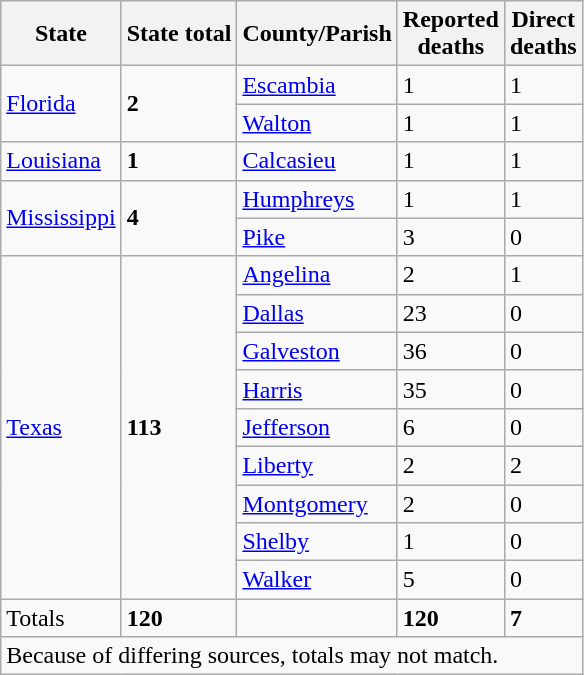<table class="wikitable">
<tr>
<th>State</th>
<th>State total</th>
<th>County/Parish</th>
<th>Reported<br>deaths</th>
<th>Direct<br>deaths</th>
</tr>
<tr>
<td rowspan="2"><a href='#'>Florida</a></td>
<td rowspan="2"><strong>2</strong></td>
<td><a href='#'>Escambia</a></td>
<td>1</td>
<td>1</td>
</tr>
<tr>
<td><a href='#'>Walton</a></td>
<td>1</td>
<td>1</td>
</tr>
<tr>
<td><a href='#'>Louisiana</a></td>
<td><strong>1</strong></td>
<td><a href='#'>Calcasieu</a></td>
<td>1</td>
<td>1</td>
</tr>
<tr>
<td rowspan="2"><a href='#'>Mississippi</a></td>
<td rowspan="2"><strong>4</strong></td>
<td><a href='#'>Humphreys</a></td>
<td>1</td>
<td>1</td>
</tr>
<tr>
<td><a href='#'>Pike</a></td>
<td>3</td>
<td>0</td>
</tr>
<tr>
<td rowspan="9"><a href='#'>Texas</a></td>
<td rowspan="9"><strong>113</strong></td>
<td><a href='#'>Angelina</a></td>
<td>2</td>
<td>1</td>
</tr>
<tr>
<td><a href='#'>Dallas</a></td>
<td>23</td>
<td>0</td>
</tr>
<tr>
<td><a href='#'>Galveston</a></td>
<td>36</td>
<td>0</td>
</tr>
<tr>
<td><a href='#'>Harris</a></td>
<td>35</td>
<td>0</td>
</tr>
<tr>
<td><a href='#'>Jefferson</a></td>
<td>6</td>
<td>0</td>
</tr>
<tr>
<td><a href='#'>Liberty</a></td>
<td>2</td>
<td>2</td>
</tr>
<tr>
<td><a href='#'>Montgomery</a></td>
<td>2</td>
<td>0</td>
</tr>
<tr>
<td><a href='#'>Shelby</a></td>
<td>1</td>
<td>0</td>
</tr>
<tr>
<td><a href='#'>Walker</a></td>
<td>5</td>
<td>0</td>
</tr>
<tr>
<td>Totals</td>
<td><strong>120</strong></td>
<td></td>
<td><strong>120</strong></td>
<td><strong>7</strong></td>
</tr>
<tr>
<td colspan="5">Because of differing sources, totals may not match.</td>
</tr>
</table>
